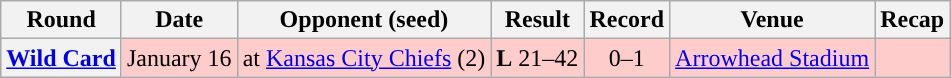<table class="wikitable" style="text-align:center">
<tr>
<th>Round</th>
<th>Date</th>
<th>Opponent (seed)</th>
<th>Result</th>
<th>Record</th>
<th>Venue</th>
<th>Recap</th>
</tr>
<tr style="background:#fcc">
<th><a href='#'>Wild Card</a></th>
<td>January 16</td>
<td>at <a href='#'>Kansas City Chiefs</a> (2)</td>
<td><strong>L</strong> 21–42</td>
<td>0–1</td>
<td><a href='#'>Arrowhead Stadium</a></td>
<td></td>
</tr>
</table>
